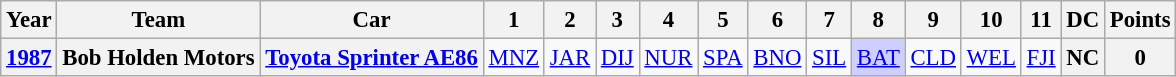<table class="wikitable" style="text-align:center; font-size:95%">
<tr>
<th>Year</th>
<th>Team</th>
<th>Car</th>
<th>1</th>
<th>2</th>
<th>3</th>
<th>4</th>
<th>5</th>
<th>6</th>
<th>7</th>
<th>8</th>
<th>9</th>
<th>10</th>
<th>11</th>
<th>DC</th>
<th>Points</th>
</tr>
<tr>
<th><a href='#'>1987</a></th>
<th>Bob Holden Motors</th>
<th><a href='#'>Toyota Sprinter AE86</a></th>
<td><a href='#'>MNZ</a></td>
<td><a href='#'>JAR</a></td>
<td><a href='#'>DIJ</a></td>
<td><a href='#'>NUR</a></td>
<td><a href='#'>SPA</a></td>
<td><a href='#'>BNO</a></td>
<td><a href='#'>SIL</a></td>
<td style="background:#cfcfff;"><a href='#'>BAT</a><br></td>
<td><a href='#'>CLD</a></td>
<td><a href='#'>WEL</a></td>
<td><a href='#'>FJI</a></td>
<th>NC</th>
<th>0</th>
</tr>
</table>
